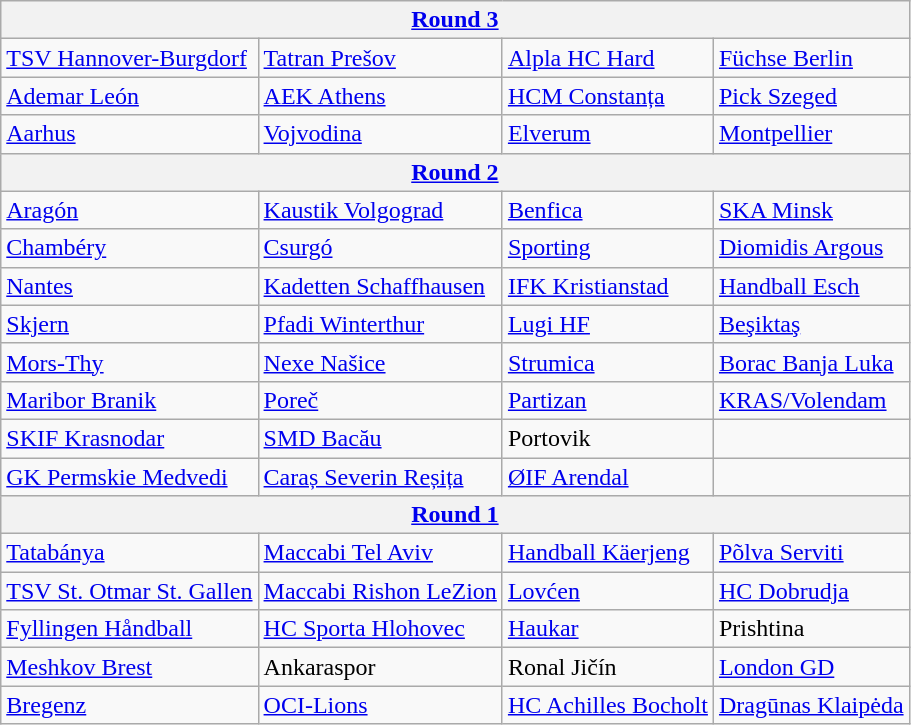<table class="wikitable">
<tr>
<th colspan=4><a href='#'>Round 3</a></th>
</tr>
<tr>
<td> <a href='#'>TSV Hannover-Burgdorf</a> </td>
<td> <a href='#'>Tatran Prešov</a> </td>
<td> <a href='#'>Alpla HC Hard</a> </td>
<td> <a href='#'>Füchse Berlin</a> </td>
</tr>
<tr>
<td> <a href='#'>Ademar León</a> </td>
<td> <a href='#'>AEK Athens</a> </td>
<td> <a href='#'>HCM Constanța</a> </td>
<td> <a href='#'>Pick Szeged</a> </td>
</tr>
<tr>
<td> <a href='#'>Aarhus</a> </td>
<td> <a href='#'>Vojvodina</a> </td>
<td> <a href='#'>Elverum</a> </td>
<td> <a href='#'>Montpellier</a> </td>
</tr>
<tr>
<th colspan=4><a href='#'>Round 2</a></th>
</tr>
<tr>
<td> <a href='#'>Aragón</a> </td>
<td> <a href='#'>Kaustik Volgograd</a> </td>
<td> <a href='#'>Benfica</a> </td>
<td> <a href='#'>SKA Minsk</a> </td>
</tr>
<tr>
<td> <a href='#'>Chambéry</a> </td>
<td> <a href='#'>Csurgó</a> </td>
<td> <a href='#'>Sporting</a> </td>
<td> <a href='#'>Diomidis Argous</a> </td>
</tr>
<tr>
<td> <a href='#'>Nantes</a> </td>
<td> <a href='#'>Kadetten Schaffhausen</a> </td>
<td> <a href='#'>IFK Kristianstad</a> </td>
<td> <a href='#'>Handball Esch</a> </td>
</tr>
<tr>
<td> <a href='#'>Skjern</a> </td>
<td> <a href='#'>Pfadi Winterthur</a> </td>
<td> <a href='#'>Lugi HF</a> </td>
<td> <a href='#'>Beşiktaş</a> </td>
</tr>
<tr>
<td> <a href='#'>Mors-Thy</a> </td>
<td> <a href='#'>Nexe Našice</a> </td>
<td> <a href='#'>Strumica</a> </td>
<td> <a href='#'>Borac Banja Luka</a> </td>
</tr>
<tr>
<td> <a href='#'>Maribor Branik</a> </td>
<td> <a href='#'>Poreč</a> </td>
<td> <a href='#'>Partizan</a> </td>
<td> <a href='#'>KRAS/Volendam</a> </td>
</tr>
<tr>
<td> <a href='#'>SKIF Krasnodar</a> </td>
<td> <a href='#'>SMD Bacău</a> </td>
<td> Portovik </td>
<td></td>
</tr>
<tr>
<td> <a href='#'>GK Permskie Medvedi</a> </td>
<td> <a href='#'>Caraș Severin Reșița</a> </td>
<td> <a href='#'>ØIF Arendal</a> </td>
<td></td>
</tr>
<tr>
<th colspan=4><a href='#'>Round 1</a></th>
</tr>
<tr>
<td> <a href='#'>Tatabánya</a> </td>
<td> <a href='#'>Maccabi Tel Aviv</a> </td>
<td> <a href='#'>Handball Käerjeng</a> </td>
<td> <a href='#'>Põlva Serviti</a> </td>
</tr>
<tr>
<td> <a href='#'>TSV St. Otmar St. Gallen</a> </td>
<td> <a href='#'>Maccabi Rishon LeZion</a> </td>
<td> <a href='#'>Lovćen</a> </td>
<td> <a href='#'>HC Dobrudja</a> </td>
</tr>
<tr>
<td> <a href='#'>Fyllingen Håndball</a> </td>
<td> <a href='#'>HC Sporta Hlohovec</a> </td>
<td> <a href='#'>Haukar</a> </td>
<td> Prishtina </td>
</tr>
<tr>
<td> <a href='#'>Meshkov Brest</a> </td>
<td> Ankaraspor </td>
<td> Ronal Jičín </td>
<td> <a href='#'>London GD</a> </td>
</tr>
<tr>
<td> <a href='#'>Bregenz</a> </td>
<td> <a href='#'>OCI-Lions</a> </td>
<td> <a href='#'>HC Achilles Bocholt</a> </td>
<td> <a href='#'>Dragūnas Klaipėda</a> </td>
</tr>
</table>
